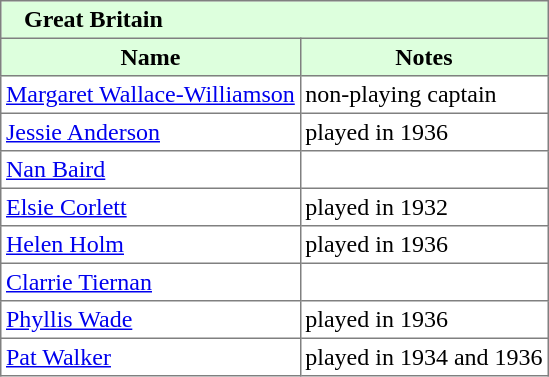<table border="1" cellpadding="3" style="border-collapse: collapse;">
<tr style="background:#ddffdd;">
<td colspan=5>   <strong>Great Britain</strong></td>
</tr>
<tr style="background:#ddffdd;">
<th>Name</th>
<th>Notes</th>
</tr>
<tr>
<td> <a href='#'>Margaret Wallace-Williamson</a></td>
<td>non-playing captain</td>
</tr>
<tr>
<td> <a href='#'>Jessie Anderson</a></td>
<td>played in 1936</td>
</tr>
<tr>
<td> <a href='#'>Nan Baird</a></td>
<td></td>
</tr>
<tr>
<td> <a href='#'>Elsie Corlett</a></td>
<td>played in 1932</td>
</tr>
<tr>
<td> <a href='#'>Helen Holm</a></td>
<td>played in 1936</td>
</tr>
<tr>
<td> <a href='#'>Clarrie Tiernan</a></td>
<td></td>
</tr>
<tr>
<td> <a href='#'>Phyllis Wade</a></td>
<td>played in 1936</td>
</tr>
<tr>
<td> <a href='#'>Pat Walker</a></td>
<td>played in 1934 and 1936</td>
</tr>
</table>
